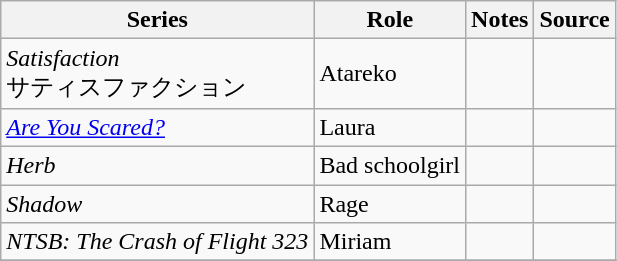<table class="wikitable sortable plainrowheaders">
<tr>
<th>Series</th>
<th>Role</th>
<th class="unsortable">Notes</th>
<th class="unsortable">Source</th>
</tr>
<tr>
<td><em>Satisfaction</em><br>サティスファクション</td>
<td>Atareko</td>
<td></td>
<td></td>
</tr>
<tr>
<td><em><a href='#'>Are You Scared?</a></em> </td>
<td>Laura</td>
<td></td>
<td></td>
</tr>
<tr>
<td><em>Herb</em> </td>
<td>Bad schoolgirl</td>
<td></td>
<td></td>
</tr>
<tr>
<td><em>Shadow</em> </td>
<td>Rage </td>
<td></td>
<td></td>
</tr>
<tr>
<td><em>NTSB: The Crash of Flight 323</em> </td>
<td>Miriam</td>
<td></td>
<td></td>
</tr>
<tr>
</tr>
</table>
